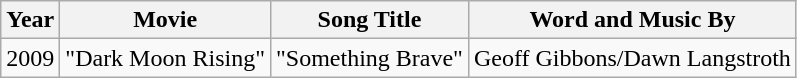<table class="wikitable">
<tr>
<th>Year</th>
<th>Movie</th>
<th>Song Title</th>
<th>Word and Music By</th>
</tr>
<tr>
<td>2009</td>
<td>"Dark Moon Rising"</td>
<td>"Something Brave"</td>
<td>Geoff Gibbons/Dawn Langstroth</td>
</tr>
</table>
